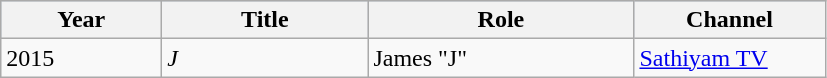<table class="wikitable sortable" border="1">
<tr style="background:#B0C4DE;">
<th style="width:100px;">Year</th>
<th style="width:130px;">Title</th>
<th style="width:170px;">Role</th>
<th style="width:120px;">Channel</th>
</tr>
<tr>
<td>2015</td>
<td><em>J</em></td>
<td>James "J"</td>
<td><a href='#'>Sathiyam TV</a></td>
</tr>
</table>
